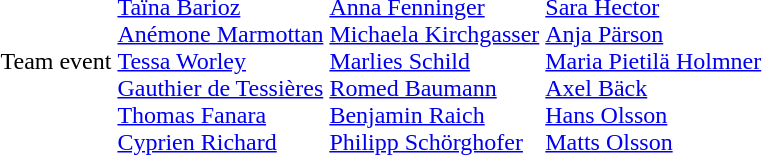<table>
<tr>
<td>Team event<br> </td>
<td colspan=2><br><a href='#'>Taïna Barioz</a><br><a href='#'>Anémone Marmottan</a><br><a href='#'>Tessa Worley</a><br><a href='#'>Gauthier de Tessières</a><br><a href='#'>Thomas Fanara</a><br><a href='#'>Cyprien Richard</a></td>
<td colspan=2><br><a href='#'>Anna Fenninger</a><br><a href='#'>Michaela Kirchgasser</a><br><a href='#'>Marlies Schild</a><br><a href='#'>Romed Baumann</a><br><a href='#'>Benjamin Raich</a><br><a href='#'>Philipp Schörghofer</a></td>
<td colspan=2><br><a href='#'>Sara Hector</a><br><a href='#'>Anja Pärson</a><br><a href='#'>Maria Pietilä Holmner</a><br><a href='#'>Axel Bäck</a><br><a href='#'>Hans Olsson</a><br><a href='#'>Matts Olsson</a></td>
</tr>
</table>
